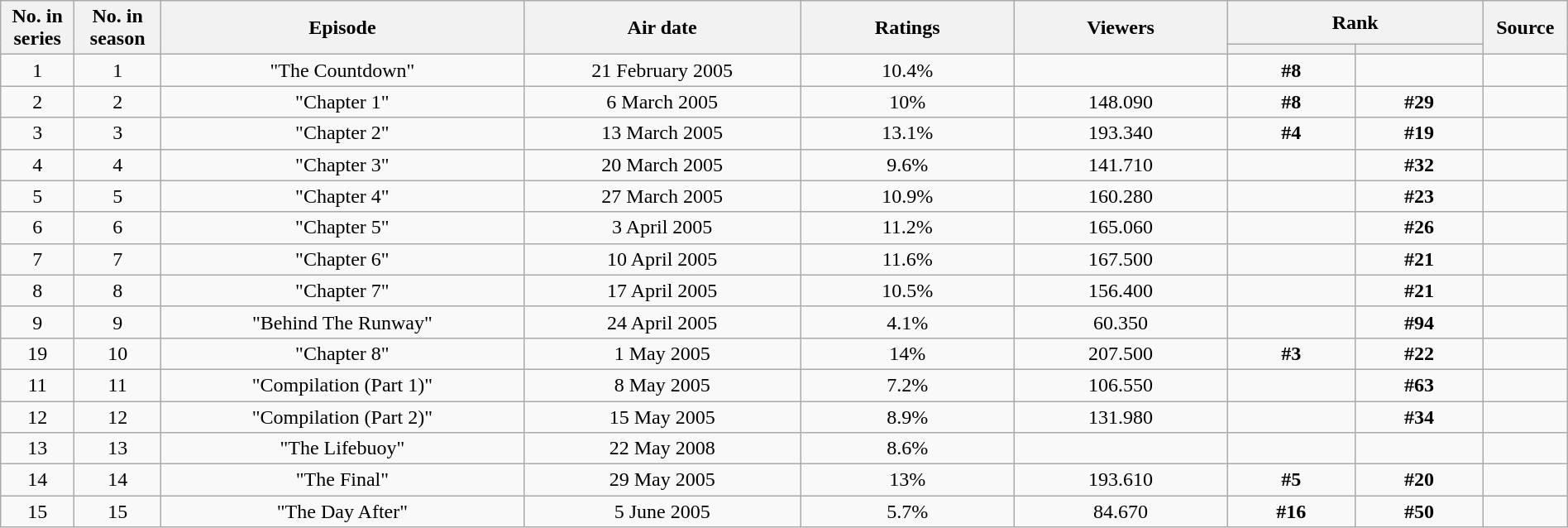<table style="font-size:100%; text-align:center; width: 100%; margin-left: auto; margin-right: auto;" class="wikitable">
<tr>
<th rowspan="2" width="03%">No. in<br>series</th>
<th rowspan="2" width="04%">No. in<br>season</th>
<th rowspan="2" width="17%">Episode</th>
<th rowspan="2" width="13%">Air date</th>
<th rowspan="2" width="10%">Ratings</th>
<th rowspan="2" width="10%">Viewers<br><small></small></th>
<th colspan="2" width="12%">Rank</th>
<th rowspan="2" width="03%">Source</th>
</tr>
<tr style="font-size:85%;">
<th width="06%"></th>
<th width="06%"></th>
</tr>
<tr>
<td>1</td>
<td>1</td>
<td>"The Countdown"</td>
<td>21 February 2005</td>
<td>10.4%</td>
<td></td>
<td><strong>#8</strong></td>
<td></td>
<td></td>
</tr>
<tr>
<td>2</td>
<td>2</td>
<td>"Chapter 1"</td>
<td>6 March 2005</td>
<td>10%</td>
<td>148.090</td>
<td><strong>#8</strong></td>
<td><strong>#29</strong></td>
<td></td>
</tr>
<tr>
<td>3</td>
<td>3</td>
<td>"Chapter 2"</td>
<td>13 March 2005</td>
<td>13.1%</td>
<td>193.340</td>
<td><strong>#4</strong></td>
<td><strong>#19</strong></td>
<td></td>
</tr>
<tr>
<td>4</td>
<td>4</td>
<td>"Chapter 3"</td>
<td>20 March 2005</td>
<td>9.6%</td>
<td>141.710</td>
<td></td>
<td><strong>#32</strong></td>
<td></td>
</tr>
<tr>
<td>5</td>
<td>5</td>
<td>"Chapter 4"</td>
<td>27 March 2005</td>
<td>10.9%</td>
<td>160.280</td>
<td></td>
<td><strong>#23</strong></td>
<td></td>
</tr>
<tr>
<td>6</td>
<td>6</td>
<td>"Chapter 5"</td>
<td>3 April 2005</td>
<td>11.2%</td>
<td>165.060</td>
<td></td>
<td><strong>#26</strong></td>
<td></td>
</tr>
<tr>
<td>7</td>
<td>7</td>
<td>"Chapter 6"</td>
<td>10 April 2005</td>
<td>11.6%</td>
<td>167.500</td>
<td></td>
<td><strong>#21</strong></td>
<td></td>
</tr>
<tr>
<td>8</td>
<td>8</td>
<td>"Chapter 7"</td>
<td>17 April 2005</td>
<td>10.5%</td>
<td>156.400</td>
<td></td>
<td><strong>#21</strong></td>
<td></td>
</tr>
<tr>
<td>9</td>
<td>9</td>
<td>"Behind The Runway"</td>
<td>24 April 2005</td>
<td>4.1%</td>
<td>60.350</td>
<td></td>
<td><strong>#94</strong></td>
<td></td>
</tr>
<tr>
<td>19</td>
<td>10</td>
<td>"Chapter 8"</td>
<td>1 May 2005</td>
<td>14%</td>
<td>207.500</td>
<td><strong>#3</strong></td>
<td><strong>#22</strong></td>
<td></td>
</tr>
<tr>
<td>11</td>
<td>11</td>
<td>"Compilation (Part 1)"</td>
<td>8 May 2005</td>
<td>7.2%</td>
<td>106.550</td>
<td></td>
<td><strong>#63</strong></td>
<td></td>
</tr>
<tr>
<td>12</td>
<td>12</td>
<td>"Compilation (Part 2)"</td>
<td>15 May 2005</td>
<td>8.9%</td>
<td>131.980</td>
<td></td>
<td><strong>#34</strong></td>
<td></td>
</tr>
<tr>
<td>13</td>
<td>13</td>
<td>"The Lifebuoy"</td>
<td>22 May 2008</td>
<td>8.6%</td>
<td></td>
<td></td>
<td></td>
<td></td>
</tr>
<tr>
<td>14</td>
<td>14</td>
<td>"The Final"</td>
<td>29 May 2005</td>
<td>13%</td>
<td>193.610</td>
<td><strong>#5</strong></td>
<td><strong>#20</strong></td>
<td></td>
</tr>
<tr>
<td>15</td>
<td>15</td>
<td>"The Day After"</td>
<td>5 June 2005</td>
<td>5.7%</td>
<td>84.670</td>
<td><strong>#16</strong></td>
<td><strong>#50</strong></td>
<td></td>
</tr>
</table>
